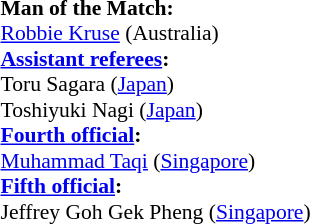<table width=50% style="font-size:90%;">
<tr>
<td><br><strong>Man of the Match:</strong>
<br><a href='#'>Robbie Kruse</a> (Australia)<br><strong><a href='#'>Assistant referees</a>:</strong>
<br>Toru Sagara (<a href='#'>Japan</a>)
<br>Toshiyuki Nagi (<a href='#'>Japan</a>)
<br><strong><a href='#'>Fourth official</a>:</strong>
<br><a href='#'>Muhammad Taqi</a> (<a href='#'>Singapore</a>)
<br><strong><a href='#'>Fifth official</a>:</strong>
<br>Jeffrey Goh Gek Pheng (<a href='#'>Singapore</a>)</td>
</tr>
</table>
